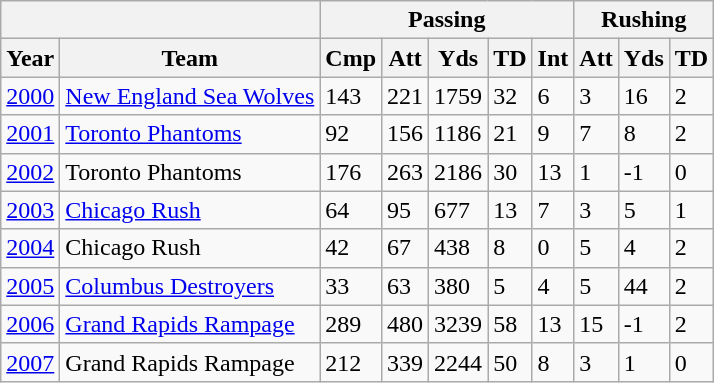<table class="wikitable">
<tr>
<th colspan=2></th>
<th colspan=5>Passing</th>
<th colspan=3>Rushing</th>
</tr>
<tr>
<th>Year</th>
<th>Team</th>
<th>Cmp</th>
<th>Att</th>
<th>Yds</th>
<th>TD</th>
<th>Int</th>
<th>Att</th>
<th>Yds</th>
<th>TD</th>
</tr>
<tr>
<td><a href='#'>2000</a></td>
<td><a href='#'>New England Sea Wolves</a></td>
<td>143</td>
<td>221</td>
<td>1759</td>
<td>32</td>
<td>6</td>
<td>3</td>
<td>16</td>
<td>2</td>
</tr>
<tr>
<td><a href='#'>2001</a></td>
<td><a href='#'>Toronto Phantoms</a></td>
<td>92</td>
<td>156</td>
<td>1186</td>
<td>21</td>
<td>9</td>
<td>7</td>
<td>8</td>
<td>2</td>
</tr>
<tr>
<td><a href='#'>2002</a></td>
<td>Toronto Phantoms</td>
<td>176</td>
<td>263</td>
<td>2186</td>
<td>30</td>
<td>13</td>
<td>1</td>
<td>-1</td>
<td>0</td>
</tr>
<tr>
<td><a href='#'>2003</a></td>
<td><a href='#'>Chicago Rush</a></td>
<td>64</td>
<td>95</td>
<td>677</td>
<td>13</td>
<td>7</td>
<td>3</td>
<td>5</td>
<td>1</td>
</tr>
<tr>
<td><a href='#'>2004</a></td>
<td>Chicago Rush</td>
<td>42</td>
<td>67</td>
<td>438</td>
<td>8</td>
<td>0</td>
<td>5</td>
<td>4</td>
<td>2</td>
</tr>
<tr>
<td><a href='#'>2005</a></td>
<td><a href='#'>Columbus Destroyers</a></td>
<td>33</td>
<td>63</td>
<td>380</td>
<td>5</td>
<td>4</td>
<td>5</td>
<td>44</td>
<td>2</td>
</tr>
<tr>
<td><a href='#'>2006</a></td>
<td><a href='#'>Grand Rapids Rampage</a></td>
<td>289</td>
<td>480</td>
<td>3239</td>
<td>58</td>
<td>13</td>
<td>15</td>
<td>-1</td>
<td>2</td>
</tr>
<tr>
<td><a href='#'>2007</a></td>
<td>Grand Rapids Rampage</td>
<td>212</td>
<td>339</td>
<td>2244</td>
<td>50</td>
<td>8</td>
<td>3</td>
<td>1</td>
<td>0</td>
</tr>
</table>
